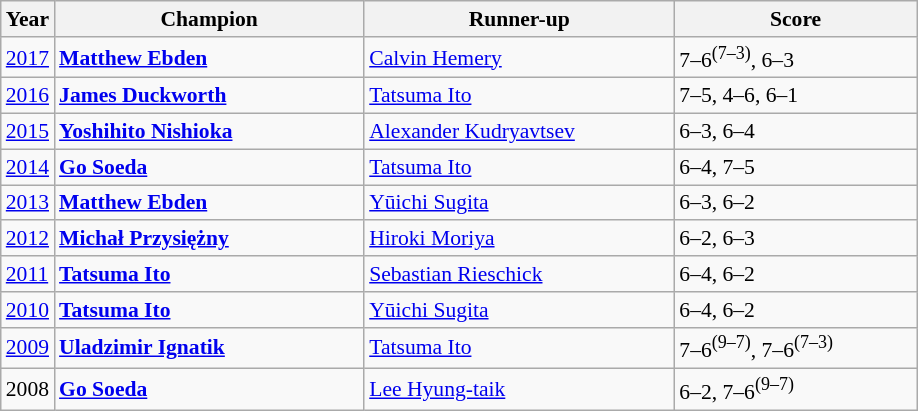<table class="wikitable" style="font-size:90%">
<tr>
<th>Year</th>
<th width="200">Champion</th>
<th width="200">Runner-up</th>
<th width="155">Score</th>
</tr>
<tr>
<td><a href='#'>2017</a></td>
<td> <strong><a href='#'>Matthew Ebden</a></strong></td>
<td> <a href='#'>Calvin Hemery</a></td>
<td>7–6<sup>(7–3)</sup>, 6–3</td>
</tr>
<tr>
<td><a href='#'>2016</a></td>
<td> <strong><a href='#'>James Duckworth</a></strong></td>
<td> <a href='#'>Tatsuma Ito</a></td>
<td>7–5, 4–6, 6–1</td>
</tr>
<tr>
<td><a href='#'>2015</a></td>
<td> <strong><a href='#'>Yoshihito Nishioka</a></strong></td>
<td> <a href='#'>Alexander Kudryavtsev</a></td>
<td>6–3, 6–4</td>
</tr>
<tr>
<td><a href='#'>2014</a></td>
<td> <strong><a href='#'>Go Soeda</a></strong></td>
<td> <a href='#'>Tatsuma Ito</a></td>
<td>6–4, 7–5</td>
</tr>
<tr>
<td><a href='#'>2013</a></td>
<td> <strong><a href='#'>Matthew Ebden</a></strong></td>
<td> <a href='#'>Yūichi Sugita</a></td>
<td>6–3, 6–2</td>
</tr>
<tr>
<td><a href='#'>2012</a></td>
<td> <strong><a href='#'>Michał Przysiężny</a></strong></td>
<td> <a href='#'>Hiroki Moriya</a></td>
<td>6–2, 6–3</td>
</tr>
<tr>
<td><a href='#'>2011</a></td>
<td> <strong><a href='#'>Tatsuma Ito</a></strong></td>
<td> <a href='#'>Sebastian Rieschick</a></td>
<td>6–4, 6–2</td>
</tr>
<tr>
<td><a href='#'>2010</a></td>
<td> <strong><a href='#'>Tatsuma Ito</a></strong></td>
<td> <a href='#'>Yūichi Sugita</a></td>
<td>6–4, 6–2</td>
</tr>
<tr>
<td><a href='#'>2009</a></td>
<td> <strong><a href='#'>Uladzimir Ignatik</a></strong></td>
<td> <a href='#'>Tatsuma Ito</a></td>
<td>7–6<sup>(9–7)</sup>, 7–6<sup>(7–3)</sup></td>
</tr>
<tr>
<td>2008</td>
<td> <strong><a href='#'>Go Soeda</a></strong></td>
<td> <a href='#'>Lee Hyung-taik</a></td>
<td>6–2, 7–6<sup>(9–7)</sup></td>
</tr>
</table>
